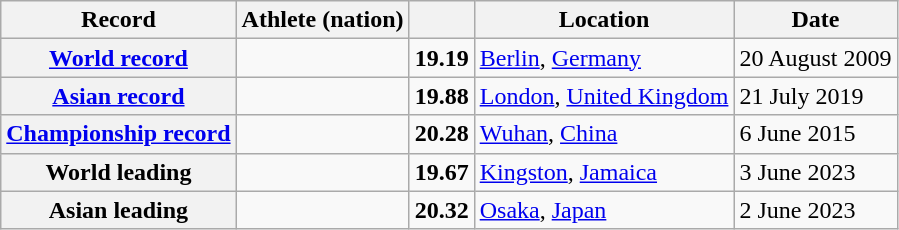<table class="wikitable">
<tr>
<th scope="col">Record</th>
<th scope="col">Athlete (nation)</th>
<th scope="col"></th>
<th scope="col">Location</th>
<th scope="col">Date</th>
</tr>
<tr>
<th scope="row"><a href='#'>World record</a></th>
<td></td>
<td align="center"><strong>19.19</strong></td>
<td><a href='#'>Berlin</a>, <a href='#'>Germany</a></td>
<td>20 August 2009</td>
</tr>
<tr>
<th scope="row"><a href='#'>Asian record</a></th>
<td></td>
<td align="center"><strong>19.88</strong></td>
<td><a href='#'>London</a>, <a href='#'>United Kingdom</a></td>
<td>21 July 2019</td>
</tr>
<tr>
<th><a href='#'>Championship record</a></th>
<td></td>
<td align="center"><strong>20.28</strong></td>
<td><a href='#'>Wuhan</a>, <a href='#'>China</a></td>
<td>6 June 2015</td>
</tr>
<tr>
<th scope="row">World leading</th>
<td></td>
<td align="center"><strong>19.67</strong></td>
<td><a href='#'>Kingston</a>, <a href='#'>Jamaica</a></td>
<td>3 June 2023</td>
</tr>
<tr>
<th scope="row">Asian leading</th>
<td></td>
<td align="center"><strong>20.32</strong></td>
<td><a href='#'>Osaka</a>, <a href='#'>Japan</a></td>
<td>2 June 2023</td>
</tr>
</table>
